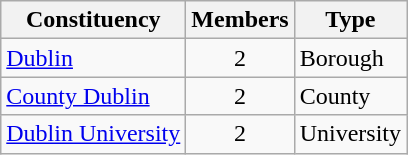<table class="wikitable sortable">
<tr>
<th>Constituency</th>
<th>Members</th>
<th>Type</th>
</tr>
<tr>
<td><a href='#'>Dublin</a></td>
<td align="center">2</td>
<td>Borough</td>
</tr>
<tr>
<td><a href='#'>County Dublin</a></td>
<td align="center">2</td>
<td>County</td>
</tr>
<tr>
<td><a href='#'>Dublin University</a></td>
<td align="center">2</td>
<td>University</td>
</tr>
</table>
